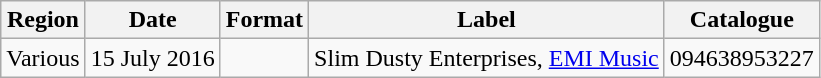<table class="wikitable plainrowheaders">
<tr>
<th scope="col">Region</th>
<th scope="col">Date</th>
<th scope="col">Format</th>
<th scope="col">Label</th>
<th scope="col">Catalogue</th>
</tr>
<tr>
<td>Various</td>
<td>15 July 2016 </td>
<td></td>
<td>Slim Dusty Enterprises, <a href='#'>EMI Music</a></td>
<td>094638953227</td>
</tr>
</table>
